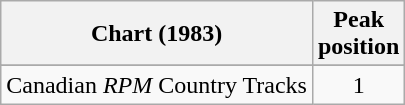<table class="wikitable sortable">
<tr>
<th align="left">Chart (1983)</th>
<th align="center">Peak<br>position</th>
</tr>
<tr>
</tr>
<tr>
<td align="left">Canadian <em>RPM</em> Country Tracks</td>
<td align="center">1</td>
</tr>
</table>
